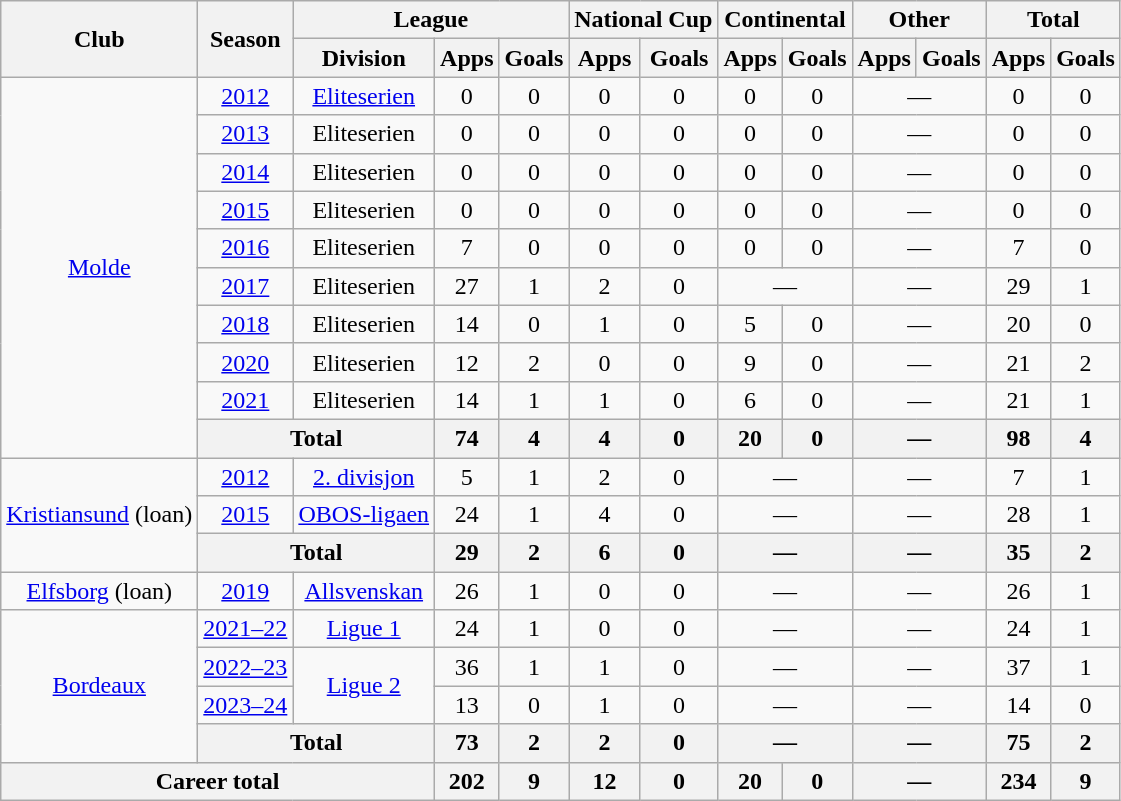<table class="wikitable" style="text-align:center">
<tr>
<th rowspan="2">Club</th>
<th rowspan="2">Season</th>
<th colspan="3">League</th>
<th colspan="2">National Cup</th>
<th colspan="2">Continental</th>
<th colspan="2">Other</th>
<th colspan="2">Total</th>
</tr>
<tr>
<th>Division</th>
<th>Apps</th>
<th>Goals</th>
<th>Apps</th>
<th>Goals</th>
<th>Apps</th>
<th>Goals</th>
<th>Apps</th>
<th>Goals</th>
<th>Apps</th>
<th>Goals</th>
</tr>
<tr>
<td rowspan="10"><a href='#'>Molde</a></td>
<td><a href='#'>2012</a></td>
<td><a href='#'>Eliteserien</a></td>
<td>0</td>
<td>0</td>
<td>0</td>
<td>0</td>
<td>0</td>
<td>0</td>
<td colspan="2">—</td>
<td>0</td>
<td>0</td>
</tr>
<tr>
<td><a href='#'>2013</a></td>
<td>Eliteserien</td>
<td>0</td>
<td>0</td>
<td>0</td>
<td>0</td>
<td>0</td>
<td>0</td>
<td colspan="2">—</td>
<td>0</td>
<td>0</td>
</tr>
<tr>
<td><a href='#'>2014</a></td>
<td>Eliteserien</td>
<td>0</td>
<td>0</td>
<td>0</td>
<td>0</td>
<td>0</td>
<td>0</td>
<td colspan="2">—</td>
<td>0</td>
<td>0</td>
</tr>
<tr>
<td><a href='#'>2015</a></td>
<td>Eliteserien</td>
<td>0</td>
<td>0</td>
<td>0</td>
<td>0</td>
<td>0</td>
<td>0</td>
<td colspan="2">—</td>
<td>0</td>
<td>0</td>
</tr>
<tr>
<td><a href='#'>2016</a></td>
<td>Eliteserien</td>
<td>7</td>
<td>0</td>
<td>0</td>
<td>0</td>
<td>0</td>
<td>0</td>
<td colspan="2">—</td>
<td>7</td>
<td>0</td>
</tr>
<tr>
<td><a href='#'>2017</a></td>
<td>Eliteserien</td>
<td>27</td>
<td>1</td>
<td>2</td>
<td>0</td>
<td colspan="2">—</td>
<td colspan="2">—</td>
<td>29</td>
<td>1</td>
</tr>
<tr>
<td><a href='#'>2018</a></td>
<td>Eliteserien</td>
<td>14</td>
<td>0</td>
<td>1</td>
<td>0</td>
<td>5</td>
<td>0</td>
<td colspan="2">—</td>
<td>20</td>
<td>0</td>
</tr>
<tr>
<td><a href='#'>2020</a></td>
<td>Eliteserien</td>
<td>12</td>
<td>2</td>
<td>0</td>
<td>0</td>
<td>9</td>
<td>0</td>
<td colspan="2">—</td>
<td>21</td>
<td>2</td>
</tr>
<tr>
<td><a href='#'>2021</a></td>
<td>Eliteserien</td>
<td>14</td>
<td>1</td>
<td>1</td>
<td>0</td>
<td>6</td>
<td>0</td>
<td colspan="2">—</td>
<td>21</td>
<td>1</td>
</tr>
<tr>
<th colspan="2">Total</th>
<th>74</th>
<th>4</th>
<th>4</th>
<th>0</th>
<th>20</th>
<th>0</th>
<th colspan="2">—</th>
<th>98</th>
<th>4</th>
</tr>
<tr>
<td rowspan="3"><a href='#'>Kristiansund</a> (loan)</td>
<td><a href='#'>2012</a></td>
<td><a href='#'>2. divisjon</a></td>
<td>5</td>
<td>1</td>
<td>2</td>
<td>0</td>
<td colspan="2">—</td>
<td colspan="2">—</td>
<td>7</td>
<td>1</td>
</tr>
<tr>
<td><a href='#'>2015</a></td>
<td><a href='#'>OBOS-ligaen</a></td>
<td>24</td>
<td>1</td>
<td>4</td>
<td>0</td>
<td colspan="2">—</td>
<td colspan="2">—</td>
<td>28</td>
<td>1</td>
</tr>
<tr>
<th colspan="2">Total</th>
<th>29</th>
<th>2</th>
<th>6</th>
<th>0</th>
<th colspan="2">—</th>
<th colspan="2">—</th>
<th>35</th>
<th>2</th>
</tr>
<tr>
<td><a href='#'>Elfsborg</a> (loan)</td>
<td><a href='#'>2019</a></td>
<td><a href='#'>Allsvenskan</a></td>
<td>26</td>
<td>1</td>
<td>0</td>
<td>0</td>
<td colspan="2">—</td>
<td colspan="2">—</td>
<td>26</td>
<td>1</td>
</tr>
<tr>
<td rowspan="4"><a href='#'>Bordeaux</a></td>
<td><a href='#'>2021–22</a></td>
<td><a href='#'>Ligue 1</a></td>
<td>24</td>
<td>1</td>
<td>0</td>
<td>0</td>
<td colspan="2">—</td>
<td colspan="2">—</td>
<td>24</td>
<td>1</td>
</tr>
<tr>
<td><a href='#'>2022–23</a></td>
<td rowspan="2"><a href='#'>Ligue 2</a></td>
<td>36</td>
<td>1</td>
<td>1</td>
<td>0</td>
<td colspan="2">—</td>
<td colspan="2">—</td>
<td>37</td>
<td>1</td>
</tr>
<tr>
<td><a href='#'>2023–24</a></td>
<td>13</td>
<td>0</td>
<td>1</td>
<td>0</td>
<td colspan="2">—</td>
<td colspan="2">—</td>
<td>14</td>
<td>0</td>
</tr>
<tr>
<th colspan="2">Total</th>
<th>73</th>
<th>2</th>
<th>2</th>
<th>0</th>
<th colspan="2">—</th>
<th colspan="2">—</th>
<th>75</th>
<th>2</th>
</tr>
<tr>
<th colspan="3">Career total</th>
<th>202</th>
<th>9</th>
<th>12</th>
<th>0</th>
<th>20</th>
<th>0</th>
<th colspan="2">—</th>
<th>234</th>
<th>9</th>
</tr>
</table>
